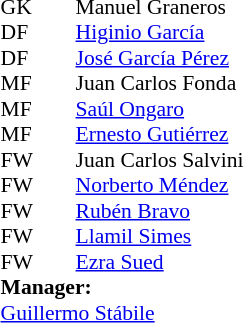<table cellspacing="0" cellpadding="0" style="font-size:90%; margin:0.2em auto;">
<tr>
<th width="25"></th>
<th width="25"></th>
</tr>
<tr>
<td>GK</td>
<td></td>
<td> Manuel Graneros</td>
</tr>
<tr>
<td>DF</td>
<td></td>
<td> <a href='#'>Higinio García</a></td>
</tr>
<tr>
<td>DF</td>
<td></td>
<td> <a href='#'>José García Pérez</a></td>
</tr>
<tr>
<td>MF</td>
<td></td>
<td> Juan Carlos Fonda</td>
</tr>
<tr>
<td>MF</td>
<td></td>
<td> <a href='#'>Saúl Ongaro</a></td>
</tr>
<tr>
<td>MF</td>
<td></td>
<td> <a href='#'>Ernesto Gutiérrez</a></td>
</tr>
<tr>
<td>FW</td>
<td></td>
<td> Juan Carlos Salvini</td>
</tr>
<tr>
<td>FW</td>
<td></td>
<td> <a href='#'>Norberto Méndez</a></td>
</tr>
<tr>
<td>FW</td>
<td></td>
<td> <a href='#'>Rubén Bravo</a></td>
</tr>
<tr>
<td>FW</td>
<td></td>
<td> <a href='#'>Llamil Simes</a></td>
</tr>
<tr>
<td>FW</td>
<td></td>
<td> <a href='#'>Ezra Sued</a></td>
</tr>
<tr>
<td colspan=3><strong>Manager:</strong></td>
</tr>
<tr>
<td colspan=4> <a href='#'>Guillermo Stábile</a></td>
</tr>
</table>
